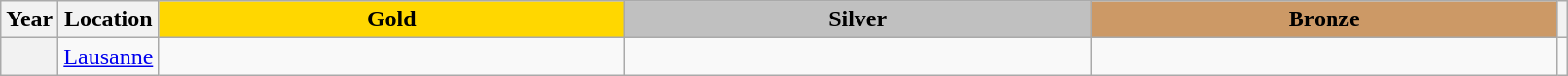<table class="wikitable unsortable" style="text-align:left; width:85%">
<tr>
<th scope="col" style="text-align:center">Year</th>
<th scope="col" style="text-align:center">Location</th>
<td scope="col" style="text-align:center; width:30%; background:gold"><strong>Gold</strong></td>
<td scope="col" style="text-align:center; width:30%; background:silver"><strong>Silver</strong></td>
<td scope="col" style="text-align:center; width:30%; background:#c96"><strong>Bronze</strong></td>
<th scope="col" style="text-align:center"></th>
</tr>
<tr>
<th scope="row" style="text-align:left"></th>
<td><a href='#'>Lausanne</a></td>
<td></td>
<td></td>
<td></td>
<td></td>
</tr>
</table>
